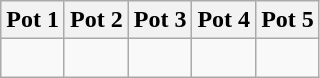<table class="wikitable">
<tr>
<th style="width: 20%;">Pot 1</th>
<th style="width: 20%;">Pot 2</th>
<th style="width: 20%;">Pot 3</th>
<th style="width: 20%;">Pot 4</th>
<th style="width: 20%;">Pot 5</th>
</tr>
<tr>
<td><br></td>
<td><br></td>
<td><br></td>
<td><br></td>
<td><br></td>
</tr>
</table>
